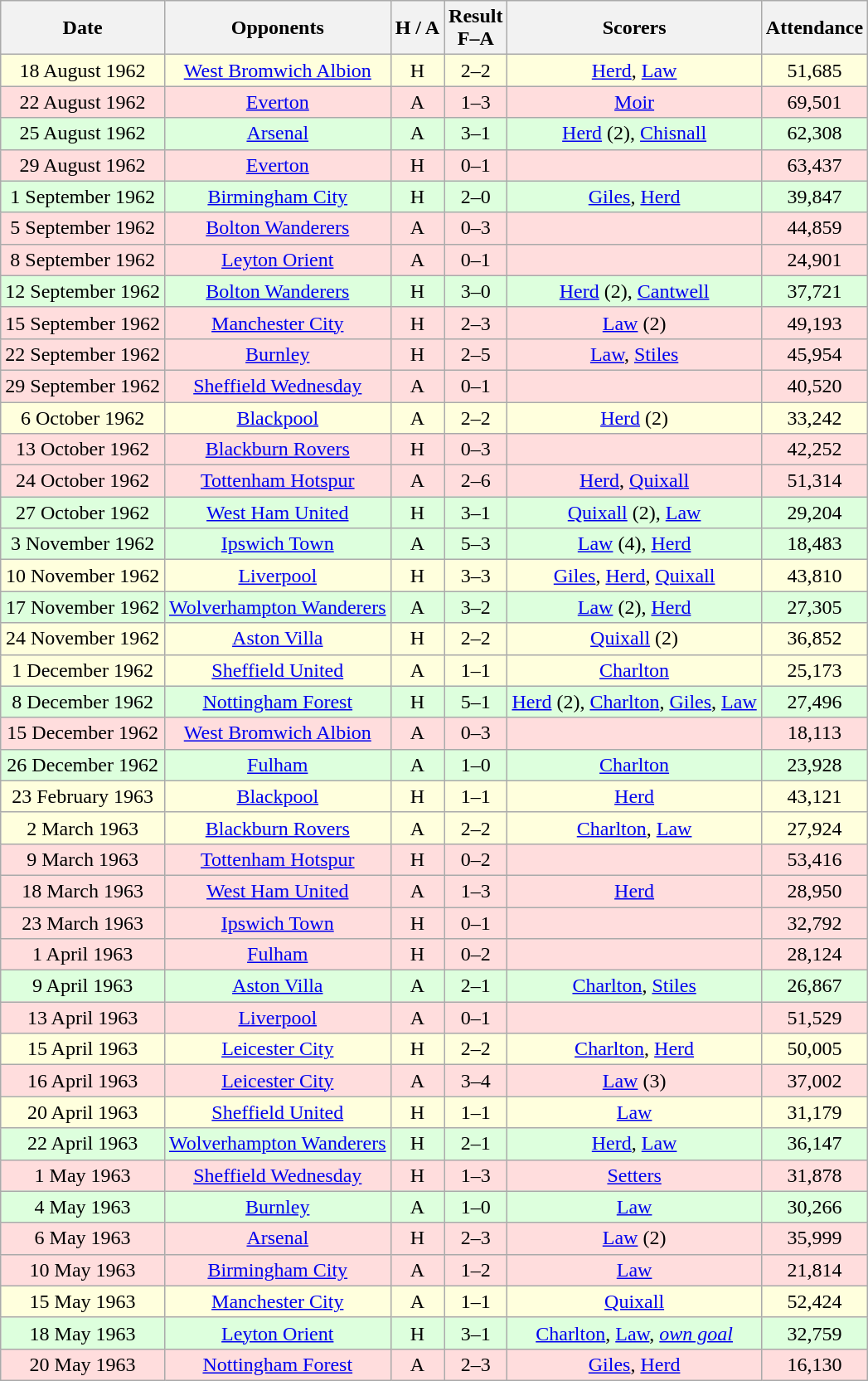<table class="wikitable" style="text-align:center">
<tr>
<th>Date</th>
<th>Opponents</th>
<th>H / A</th>
<th>Result<br>F–A</th>
<th>Scorers</th>
<th>Attendance</th>
</tr>
<tr bgcolor="#ffffdd">
<td>18 August 1962</td>
<td><a href='#'>West Bromwich Albion</a></td>
<td>H</td>
<td>2–2</td>
<td><a href='#'>Herd</a>, <a href='#'>Law</a></td>
<td>51,685</td>
</tr>
<tr bgcolor="#ffdddd">
<td>22 August 1962</td>
<td><a href='#'>Everton</a></td>
<td>A</td>
<td>1–3</td>
<td><a href='#'>Moir</a></td>
<td>69,501</td>
</tr>
<tr bgcolor="#ddffdd">
<td>25 August 1962</td>
<td><a href='#'>Arsenal</a></td>
<td>A</td>
<td>3–1</td>
<td><a href='#'>Herd</a> (2), <a href='#'>Chisnall</a></td>
<td>62,308</td>
</tr>
<tr bgcolor="#ffdddd">
<td>29 August 1962</td>
<td><a href='#'>Everton</a></td>
<td>H</td>
<td>0–1</td>
<td></td>
<td>63,437</td>
</tr>
<tr bgcolor="#ddffdd">
<td>1 September 1962</td>
<td><a href='#'>Birmingham City</a></td>
<td>H</td>
<td>2–0</td>
<td><a href='#'>Giles</a>, <a href='#'>Herd</a></td>
<td>39,847</td>
</tr>
<tr bgcolor="#ffdddd">
<td>5 September 1962</td>
<td><a href='#'>Bolton Wanderers</a></td>
<td>A</td>
<td>0–3</td>
<td></td>
<td>44,859</td>
</tr>
<tr bgcolor="#ffdddd">
<td>8 September 1962</td>
<td><a href='#'>Leyton Orient</a></td>
<td>A</td>
<td>0–1</td>
<td></td>
<td>24,901</td>
</tr>
<tr bgcolor="#ddffdd">
<td>12 September 1962</td>
<td><a href='#'>Bolton Wanderers</a></td>
<td>H</td>
<td>3–0</td>
<td><a href='#'>Herd</a> (2), <a href='#'>Cantwell</a></td>
<td>37,721</td>
</tr>
<tr bgcolor="#ffdddd">
<td>15 September 1962</td>
<td><a href='#'>Manchester City</a></td>
<td>H</td>
<td>2–3</td>
<td><a href='#'>Law</a> (2)</td>
<td>49,193</td>
</tr>
<tr bgcolor="#ffdddd">
<td>22 September 1962</td>
<td><a href='#'>Burnley</a></td>
<td>H</td>
<td>2–5</td>
<td><a href='#'>Law</a>, <a href='#'>Stiles</a></td>
<td>45,954</td>
</tr>
<tr bgcolor="#ffdddd">
<td>29 September 1962</td>
<td><a href='#'>Sheffield Wednesday</a></td>
<td>A</td>
<td>0–1</td>
<td></td>
<td>40,520</td>
</tr>
<tr bgcolor="#ffffdd">
<td>6 October 1962</td>
<td><a href='#'>Blackpool</a></td>
<td>A</td>
<td>2–2</td>
<td><a href='#'>Herd</a> (2)</td>
<td>33,242</td>
</tr>
<tr bgcolor="#ffdddd">
<td>13 October 1962</td>
<td><a href='#'>Blackburn Rovers</a></td>
<td>H</td>
<td>0–3</td>
<td></td>
<td>42,252</td>
</tr>
<tr bgcolor="#ffdddd">
<td>24 October 1962</td>
<td><a href='#'>Tottenham Hotspur</a></td>
<td>A</td>
<td>2–6</td>
<td><a href='#'>Herd</a>, <a href='#'>Quixall</a></td>
<td>51,314</td>
</tr>
<tr bgcolor="#ddffdd">
<td>27 October 1962</td>
<td><a href='#'>West Ham United</a></td>
<td>H</td>
<td>3–1</td>
<td><a href='#'>Quixall</a> (2), <a href='#'>Law</a></td>
<td>29,204</td>
</tr>
<tr bgcolor="#ddffdd">
<td>3 November 1962</td>
<td><a href='#'>Ipswich Town</a></td>
<td>A</td>
<td>5–3</td>
<td><a href='#'>Law</a> (4), <a href='#'>Herd</a></td>
<td>18,483</td>
</tr>
<tr bgcolor="#ffffdd">
<td>10 November 1962</td>
<td><a href='#'>Liverpool</a></td>
<td>H</td>
<td>3–3</td>
<td><a href='#'>Giles</a>, <a href='#'>Herd</a>, <a href='#'>Quixall</a></td>
<td>43,810</td>
</tr>
<tr bgcolor="#ddffdd">
<td>17 November 1962</td>
<td><a href='#'>Wolverhampton Wanderers</a></td>
<td>A</td>
<td>3–2</td>
<td><a href='#'>Law</a> (2), <a href='#'>Herd</a></td>
<td>27,305</td>
</tr>
<tr bgcolor="#ffffdd">
<td>24 November 1962</td>
<td><a href='#'>Aston Villa</a></td>
<td>H</td>
<td>2–2</td>
<td><a href='#'>Quixall</a> (2)</td>
<td>36,852</td>
</tr>
<tr bgcolor="#ffffdd">
<td>1 December 1962</td>
<td><a href='#'>Sheffield United</a></td>
<td>A</td>
<td>1–1</td>
<td><a href='#'>Charlton</a></td>
<td>25,173</td>
</tr>
<tr bgcolor="#ddffdd">
<td>8 December 1962</td>
<td><a href='#'>Nottingham Forest</a></td>
<td>H</td>
<td>5–1</td>
<td><a href='#'>Herd</a> (2), <a href='#'>Charlton</a>, <a href='#'>Giles</a>, <a href='#'>Law</a></td>
<td>27,496</td>
</tr>
<tr bgcolor="#ffdddd">
<td>15 December 1962</td>
<td><a href='#'>West Bromwich Albion</a></td>
<td>A</td>
<td>0–3</td>
<td></td>
<td>18,113</td>
</tr>
<tr bgcolor="#ddffdd">
<td>26 December 1962</td>
<td><a href='#'>Fulham</a></td>
<td>A</td>
<td>1–0</td>
<td><a href='#'>Charlton</a></td>
<td>23,928</td>
</tr>
<tr bgcolor="#ffffdd">
<td>23 February 1963</td>
<td><a href='#'>Blackpool</a></td>
<td>H</td>
<td>1–1</td>
<td><a href='#'>Herd</a></td>
<td>43,121</td>
</tr>
<tr bgcolor="#ffffdd">
<td>2 March 1963</td>
<td><a href='#'>Blackburn Rovers</a></td>
<td>A</td>
<td>2–2</td>
<td><a href='#'>Charlton</a>, <a href='#'>Law</a></td>
<td>27,924</td>
</tr>
<tr bgcolor="#ffdddd">
<td>9 March 1963</td>
<td><a href='#'>Tottenham Hotspur</a></td>
<td>H</td>
<td>0–2</td>
<td></td>
<td>53,416</td>
</tr>
<tr bgcolor="#ffdddd">
<td>18 March 1963</td>
<td><a href='#'>West Ham United</a></td>
<td>A</td>
<td>1–3</td>
<td><a href='#'>Herd</a></td>
<td>28,950</td>
</tr>
<tr bgcolor="#ffdddd">
<td>23 March 1963</td>
<td><a href='#'>Ipswich Town</a></td>
<td>H</td>
<td>0–1</td>
<td></td>
<td>32,792</td>
</tr>
<tr bgcolor="#ffdddd">
<td>1 April 1963</td>
<td><a href='#'>Fulham</a></td>
<td>H</td>
<td>0–2</td>
<td></td>
<td>28,124</td>
</tr>
<tr bgcolor="#ddffdd">
<td>9 April 1963</td>
<td><a href='#'>Aston Villa</a></td>
<td>A</td>
<td>2–1</td>
<td><a href='#'>Charlton</a>, <a href='#'>Stiles</a></td>
<td>26,867</td>
</tr>
<tr bgcolor="#ffdddd">
<td>13 April 1963</td>
<td><a href='#'>Liverpool</a></td>
<td>A</td>
<td>0–1</td>
<td></td>
<td>51,529</td>
</tr>
<tr bgcolor="#ffffdd">
<td>15 April 1963</td>
<td><a href='#'>Leicester City</a></td>
<td>H</td>
<td>2–2</td>
<td><a href='#'>Charlton</a>, <a href='#'>Herd</a></td>
<td>50,005</td>
</tr>
<tr bgcolor="#ffdddd">
<td>16 April 1963</td>
<td><a href='#'>Leicester City</a></td>
<td>A</td>
<td>3–4</td>
<td><a href='#'>Law</a> (3)</td>
<td>37,002</td>
</tr>
<tr bgcolor="#ffffdd">
<td>20 April 1963</td>
<td><a href='#'>Sheffield United</a></td>
<td>H</td>
<td>1–1</td>
<td><a href='#'>Law</a></td>
<td>31,179</td>
</tr>
<tr bgcolor="#ddffdd">
<td>22 April 1963</td>
<td><a href='#'>Wolverhampton Wanderers</a></td>
<td>H</td>
<td>2–1</td>
<td><a href='#'>Herd</a>, <a href='#'>Law</a></td>
<td>36,147</td>
</tr>
<tr bgcolor="#ffdddd">
<td>1 May 1963</td>
<td><a href='#'>Sheffield Wednesday</a></td>
<td>H</td>
<td>1–3</td>
<td><a href='#'>Setters</a></td>
<td>31,878</td>
</tr>
<tr bgcolor="#ddffdd">
<td>4 May 1963</td>
<td><a href='#'>Burnley</a></td>
<td>A</td>
<td>1–0</td>
<td><a href='#'>Law</a></td>
<td>30,266</td>
</tr>
<tr bgcolor="#ffdddd">
<td>6 May 1963</td>
<td><a href='#'>Arsenal</a></td>
<td>H</td>
<td>2–3</td>
<td><a href='#'>Law</a> (2)</td>
<td>35,999</td>
</tr>
<tr bgcolor="#ffdddd">
<td>10 May 1963</td>
<td><a href='#'>Birmingham City</a></td>
<td>A</td>
<td>1–2</td>
<td><a href='#'>Law</a></td>
<td>21,814</td>
</tr>
<tr bgcolor="#ffffdd">
<td>15 May 1963</td>
<td><a href='#'>Manchester City</a></td>
<td>A</td>
<td>1–1</td>
<td><a href='#'>Quixall</a></td>
<td>52,424</td>
</tr>
<tr bgcolor="#ddffdd">
<td>18 May 1963</td>
<td><a href='#'>Leyton Orient</a></td>
<td>H</td>
<td>3–1</td>
<td><a href='#'>Charlton</a>, <a href='#'>Law</a>, <em><a href='#'>own goal</a></em></td>
<td>32,759</td>
</tr>
<tr bgcolor="#ffdddd">
<td>20 May 1963</td>
<td><a href='#'>Nottingham Forest</a></td>
<td>A</td>
<td>2–3</td>
<td><a href='#'>Giles</a>, <a href='#'>Herd</a></td>
<td>16,130</td>
</tr>
</table>
